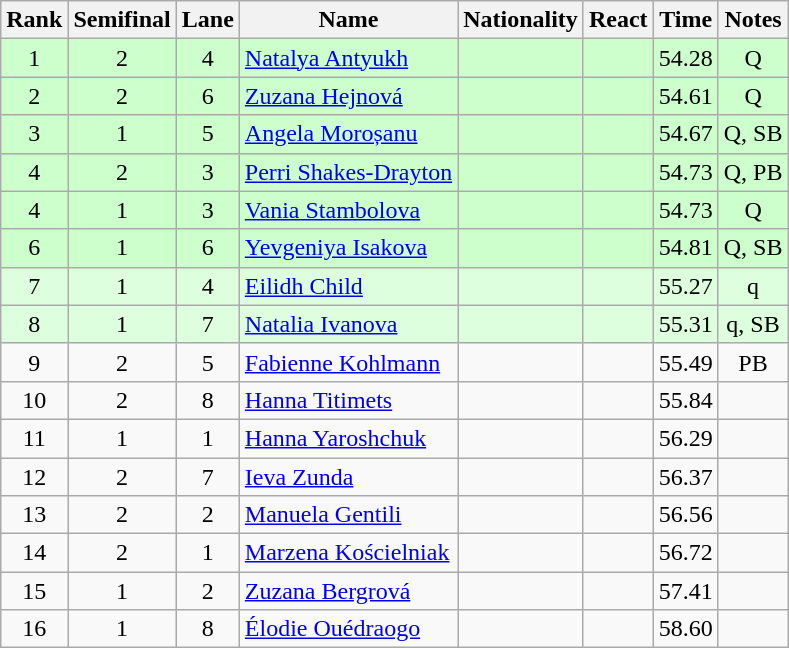<table class="wikitable sortable" style="text-align:center">
<tr>
<th>Rank</th>
<th>Semifinal</th>
<th>Lane</th>
<th>Name</th>
<th>Nationality</th>
<th>React</th>
<th>Time</th>
<th>Notes</th>
</tr>
<tr bgcolor=ccffcc>
<td>1</td>
<td>2</td>
<td>4</td>
<td align="left"><a href='#'>Natalya Antyukh</a></td>
<td align=left></td>
<td></td>
<td>54.28</td>
<td>Q</td>
</tr>
<tr bgcolor=ccffcc>
<td>2</td>
<td>2</td>
<td>6</td>
<td align="left"><a href='#'>Zuzana Hejnová</a></td>
<td align=left></td>
<td></td>
<td>54.61</td>
<td>Q</td>
</tr>
<tr bgcolor=ccffcc>
<td>3</td>
<td>1</td>
<td>5</td>
<td align="left"><a href='#'>Angela Moroșanu</a></td>
<td align=left></td>
<td></td>
<td>54.67</td>
<td>Q, SB</td>
</tr>
<tr bgcolor=ccffcc>
<td>4</td>
<td>2</td>
<td>3</td>
<td align="left"><a href='#'>Perri Shakes-Drayton</a></td>
<td align=left></td>
<td></td>
<td>54.73</td>
<td>Q, PB</td>
</tr>
<tr bgcolor=ccffcc>
<td>4</td>
<td>1</td>
<td>3</td>
<td align="left"><a href='#'>Vania Stambolova</a></td>
<td align=left></td>
<td></td>
<td>54.73</td>
<td>Q</td>
</tr>
<tr bgcolor=ccffcc>
<td>6</td>
<td>1</td>
<td>6</td>
<td align="left"><a href='#'>Yevgeniya Isakova</a></td>
<td align=left></td>
<td></td>
<td>54.81</td>
<td>Q, SB</td>
</tr>
<tr bgcolor=ddffdd>
<td>7</td>
<td>1</td>
<td>4</td>
<td align="left"><a href='#'>Eilidh Child</a></td>
<td align=left></td>
<td></td>
<td>55.27</td>
<td>q</td>
</tr>
<tr bgcolor=ddffdd>
<td>8</td>
<td>1</td>
<td>7</td>
<td align="left"><a href='#'>Natalia Ivanova</a></td>
<td align=left></td>
<td></td>
<td>55.31</td>
<td>q, SB</td>
</tr>
<tr>
<td>9</td>
<td>2</td>
<td>5</td>
<td align="left"><a href='#'>Fabienne Kohlmann</a></td>
<td align=left></td>
<td></td>
<td>55.49</td>
<td>PB</td>
</tr>
<tr>
<td>10</td>
<td>2</td>
<td>8</td>
<td align="left"><a href='#'>Hanna Titimets</a></td>
<td align=left></td>
<td></td>
<td>55.84</td>
<td></td>
</tr>
<tr>
<td>11</td>
<td>1</td>
<td>1</td>
<td align="left"><a href='#'>Hanna Yaroshchuk</a></td>
<td align=left></td>
<td></td>
<td>56.29</td>
<td></td>
</tr>
<tr>
<td>12</td>
<td>2</td>
<td>7</td>
<td align="left"><a href='#'>Ieva Zunda</a></td>
<td align=left></td>
<td></td>
<td>56.37</td>
<td></td>
</tr>
<tr>
<td>13</td>
<td>2</td>
<td>2</td>
<td align="left"><a href='#'>Manuela Gentili</a></td>
<td align=left></td>
<td></td>
<td>56.56</td>
<td></td>
</tr>
<tr>
<td>14</td>
<td>2</td>
<td>1</td>
<td align="left"><a href='#'>Marzena Kościelniak</a></td>
<td align=left></td>
<td></td>
<td>56.72</td>
<td></td>
</tr>
<tr>
<td>15</td>
<td>1</td>
<td>2</td>
<td align="left"><a href='#'>Zuzana Bergrová</a></td>
<td align=left></td>
<td></td>
<td>57.41</td>
<td></td>
</tr>
<tr>
<td>16</td>
<td>1</td>
<td>8</td>
<td align="left"><a href='#'>Élodie Ouédraogo</a></td>
<td align=left></td>
<td></td>
<td>58.60</td>
<td></td>
</tr>
</table>
